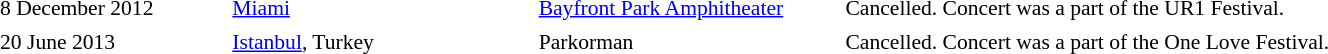<table cellpadding="2" style="border:0 solid darkgrey; font-size:90%">
<tr>
<th style="width:150px;"></th>
<th style="width:200px;"></th>
<th style="width:200px;"></th>
<th style="width:700px;"></th>
</tr>
<tr border="0">
</tr>
<tr>
<td>8 December 2012</td>
<td><a href='#'>Miami</a></td>
<td><a href='#'>Bayfront Park Amphitheater</a></td>
<td>Cancelled. Concert was a part of the UR1 Festival.</td>
</tr>
<tr>
<td>20 June 2013</td>
<td><a href='#'>Istanbul</a>, Turkey</td>
<td>Parkorman</td>
<td>Cancelled. Concert was a part of the One Love Festival.</td>
</tr>
<tr>
</tr>
</table>
